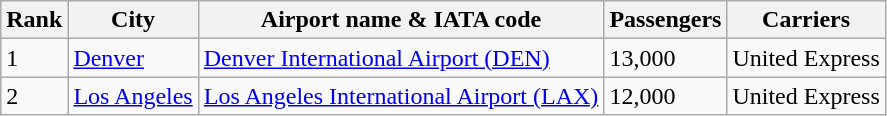<table class="wikitable">
<tr>
<th>Rank</th>
<th>City</th>
<th>Airport name & IATA code</th>
<th>Passengers</th>
<th>Carriers</th>
</tr>
<tr>
<td>1</td>
<td><a href='#'>Denver</a></td>
<td><a href='#'>Denver International Airport (DEN)</a></td>
<td>13,000</td>
<td>United Express</td>
</tr>
<tr>
<td>2</td>
<td><a href='#'>Los Angeles</a></td>
<td><a href='#'>Los Angeles International Airport (LAX)</a></td>
<td>12,000</td>
<td>United Express</td>
</tr>
</table>
